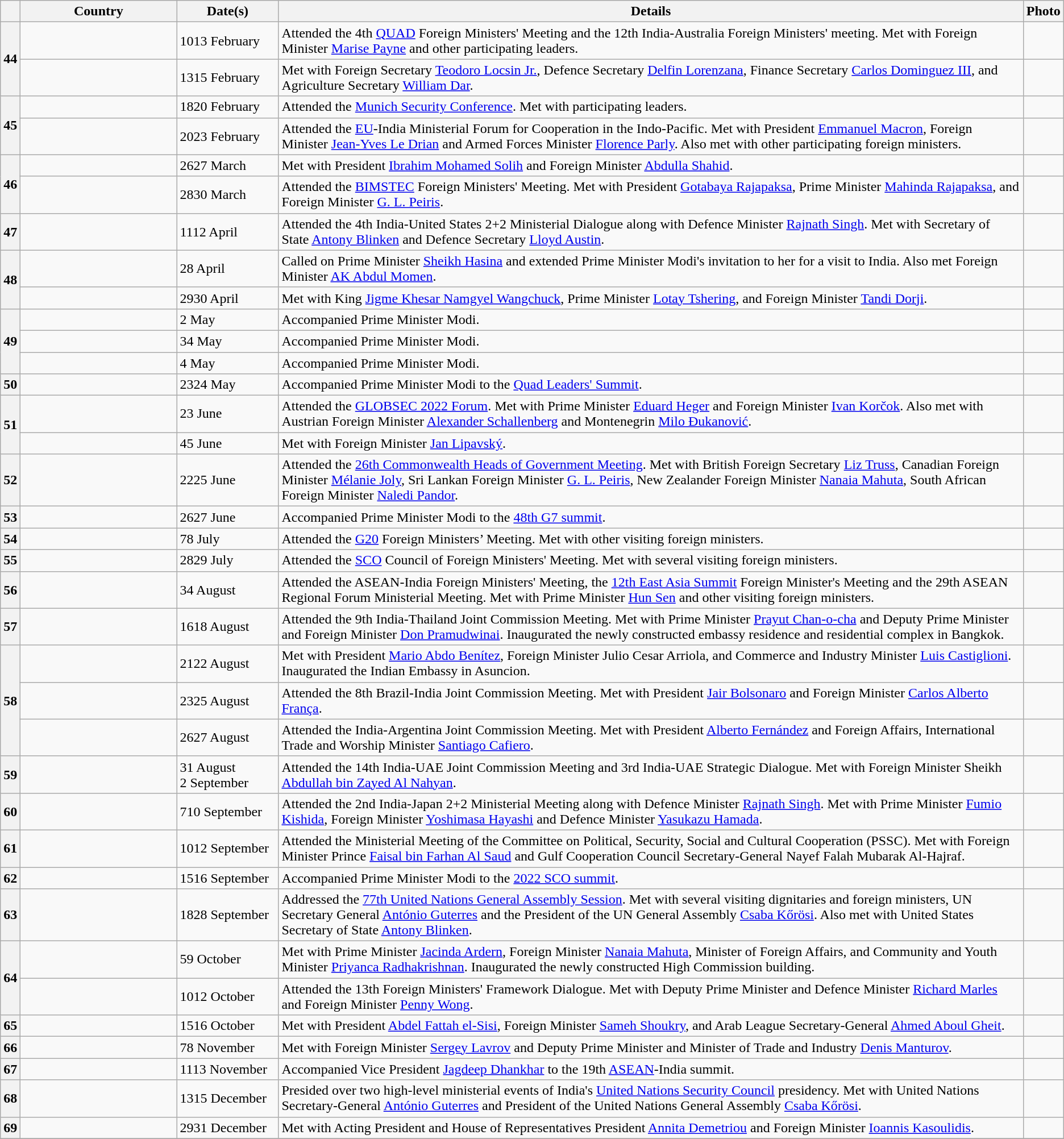<table class="wikitable outercollapse sortable">
<tr>
<th></th>
<th style="width:11em">Country</th>
<th style="width:7em">Date(s)</th>
<th class="unsortable">Details</th>
<th>Photo</th>
</tr>
<tr>
<th rowspan="2">44</th>
<td></td>
<td>1013 February</td>
<td>Attended the 4th <a href='#'>QUAD</a> Foreign Ministers' Meeting and the 12th India-Australia Foreign Ministers' meeting. Met with Foreign Minister <a href='#'>Marise Payne</a> and other participating leaders.</td>
<td></td>
</tr>
<tr>
<td></td>
<td>1315 February</td>
<td>Met with Foreign Secretary <a href='#'>Teodoro Locsin Jr.</a>, Defence Secretary <a href='#'>Delfin Lorenzana</a>, Finance Secretary <a href='#'>Carlos Dominguez III</a>, and Agriculture Secretary <a href='#'>William Dar</a>.</td>
<td></td>
</tr>
<tr>
<th rowspan="2">45</th>
<td></td>
<td>1820 February</td>
<td>Attended the <a href='#'>Munich Security Conference</a>. Met with participating leaders.</td>
<td></td>
</tr>
<tr>
<td></td>
<td>2023 February</td>
<td>Attended the <a href='#'>EU</a>-India Ministerial Forum for Cooperation in the Indo-Pacific. Met with President <a href='#'>Emmanuel Macron</a>, Foreign Minister <a href='#'>Jean-Yves Le Drian</a> and Armed Forces Minister <a href='#'>Florence Parly</a>. Also met with other participating foreign ministers.</td>
<td></td>
</tr>
<tr>
<th rowspan="2">46</th>
<td></td>
<td>2627 March</td>
<td>Met with President <a href='#'>Ibrahim Mohamed Solih</a> and Foreign Minister <a href='#'>Abdulla Shahid</a>.</td>
<td></td>
</tr>
<tr>
<td></td>
<td>2830 March</td>
<td>Attended the <a href='#'>BIMSTEC</a> Foreign Ministers' Meeting. Met with President <a href='#'>Gotabaya Rajapaksa</a>, Prime Minister <a href='#'>Mahinda Rajapaksa</a>, and Foreign Minister <a href='#'>G. L. Peiris</a>.</td>
<td></td>
</tr>
<tr>
<th>47</th>
<td></td>
<td>1112 April</td>
<td>Attended the 4th India-United States 2+2 Ministerial Dialogue along with Defence Minister <a href='#'>Rajnath Singh</a>. Met with Secretary of State <a href='#'>Antony Blinken</a> and Defence Secretary <a href='#'>Lloyd Austin</a>.</td>
<td></td>
</tr>
<tr>
<th rowspan="2">48</th>
<td></td>
<td>28 April</td>
<td>Called on Prime Minister <a href='#'>Sheikh Hasina</a> and extended Prime Minister Modi's invitation to her for a visit to India. Also met Foreign Minister <a href='#'>AK Abdul Momen</a>.</td>
<td></td>
</tr>
<tr>
<td></td>
<td>2930 April</td>
<td>Met with King <a href='#'>Jigme Khesar Namgyel Wangchuck</a>, Prime Minister <a href='#'>Lotay Tshering</a>, and Foreign Minister <a href='#'>Tandi Dorji</a>.</td>
<td></td>
</tr>
<tr>
<th rowspan="3">49</th>
<td></td>
<td>2 May</td>
<td>Accompanied Prime Minister Modi.</td>
<td></td>
</tr>
<tr>
<td></td>
<td>34 May</td>
<td>Accompanied Prime Minister Modi.</td>
<td></td>
</tr>
<tr>
<td></td>
<td>4 May</td>
<td>Accompanied Prime Minister Modi.</td>
<td></td>
</tr>
<tr>
<th>50</th>
<td></td>
<td>2324 May</td>
<td>Accompanied Prime Minister Modi to the <a href='#'>Quad Leaders' Summit</a>.</td>
<td></td>
</tr>
<tr>
<th rowspan="2">51</th>
<td></td>
<td>23 June</td>
<td>Attended the <a href='#'>GLOBSEC 2022 Forum</a>. Met with Prime Minister <a href='#'>Eduard Heger</a> and Foreign Minister <a href='#'>Ivan Korčok</a>. Also met with Austrian Foreign Minister <a href='#'>Alexander Schallenberg</a> and Montenegrin <a href='#'>Milo Đukanović</a>.</td>
<td></td>
</tr>
<tr>
<td></td>
<td>45 June</td>
<td>Met with Foreign Minister <a href='#'>Jan Lipavský</a>.</td>
<td></td>
</tr>
<tr>
<th>52</th>
<td></td>
<td>2225 June</td>
<td>Attended the <a href='#'>26th Commonwealth Heads of Government Meeting</a>. Met with British Foreign Secretary <a href='#'>Liz Truss</a>, Canadian Foreign Minister <a href='#'>Mélanie Joly</a>, Sri Lankan Foreign Minister <a href='#'>G. L. Peiris</a>, New Zealander Foreign Minister <a href='#'>Nanaia Mahuta</a>, South African Foreign Minister <a href='#'>Naledi Pandor</a>.</td>
<td></td>
</tr>
<tr>
<th>53</th>
<td></td>
<td>2627 June</td>
<td>Accompanied Prime Minister Modi to the <a href='#'>48th G7 summit</a>.</td>
<td></td>
</tr>
<tr>
<th>54</th>
<td></td>
<td>78 July</td>
<td>Attended the <a href='#'>G20</a> Foreign Ministers’ Meeting. Met with other visiting foreign ministers.</td>
<td></td>
</tr>
<tr>
<th>55</th>
<td></td>
<td>2829 July</td>
<td>Attended the <a href='#'>SCO</a> Council of Foreign Ministers' Meeting. Met with several visiting foreign ministers.</td>
<td></td>
</tr>
<tr>
<th>56</th>
<td></td>
<td>34 August</td>
<td>Attended the ASEAN-India Foreign Ministers' Meeting, the <a href='#'>12th East Asia Summit</a> Foreign Minister's Meeting and the 29th ASEAN Regional Forum Ministerial Meeting. Met with Prime Minister <a href='#'>Hun Sen</a> and other visiting foreign ministers.</td>
<td></td>
</tr>
<tr>
<th>57</th>
<td></td>
<td>1618 August</td>
<td>Attended the 9th India-Thailand Joint Commission Meeting. Met with Prime Minister <a href='#'>Prayut Chan-o-cha</a> and Deputy Prime Minister and Foreign Minister <a href='#'>Don Pramudwinai</a>. Inaugurated the newly constructed embassy residence and residential complex in Bangkok.</td>
<td></td>
</tr>
<tr>
<th rowspan="3">58</th>
<td></td>
<td>2122 August</td>
<td>Met with President <a href='#'>Mario Abdo Benítez</a>, Foreign Minister Julio Cesar Arriola, and Commerce and Industry Minister <a href='#'>Luis Castiglioni</a>. Inaugurated the Indian Embassy in Asuncion.</td>
<td></td>
</tr>
<tr>
<td></td>
<td>2325 August</td>
<td>Attended the 8th Brazil-India Joint Commission Meeting. Met with President <a href='#'>Jair Bolsonaro</a> and Foreign Minister <a href='#'>Carlos Alberto França</a>.</td>
<td></td>
</tr>
<tr>
<td></td>
<td>2627 August</td>
<td>Attended the India-Argentina Joint Commission Meeting. Met with President <a href='#'>Alberto Fernández</a> and Foreign Affairs, International Trade and Worship Minister <a href='#'>Santiago Cafiero</a>.</td>
<td></td>
</tr>
<tr>
<th>59</th>
<td></td>
<td>31 August<br>2 September</td>
<td>Attended the 14th India-UAE Joint Commission Meeting and 3rd India-UAE Strategic Dialogue. Met with Foreign Minister Sheikh <a href='#'>Abdullah bin Zayed Al Nahyan</a>.</td>
<td></td>
</tr>
<tr>
<th>60</th>
<td></td>
<td>710 September</td>
<td>Attended the 2nd India-Japan 2+2 Ministerial Meeting along with Defence Minister <a href='#'>Rajnath Singh</a>. Met with Prime Minister <a href='#'>Fumio Kishida</a>, Foreign Minister <a href='#'>Yoshimasa Hayashi</a> and Defence Minister <a href='#'>Yasukazu Hamada</a>.</td>
<td></td>
</tr>
<tr>
<th>61</th>
<td></td>
<td>1012 September</td>
<td>Attended the Ministerial Meeting of the Committee on Political, Security, Social and Cultural Cooperation (PSSC). Met with Foreign Minister Prince <a href='#'>Faisal bin Farhan Al Saud</a> and Gulf Cooperation Council Secretary-General Nayef Falah Mubarak Al-Hajraf.</td>
<td></td>
</tr>
<tr>
<th>62</th>
<td></td>
<td>1516 September</td>
<td>Accompanied Prime Minister Modi to the <a href='#'>2022 SCO summit</a>.</td>
<td></td>
</tr>
<tr>
<th>63</th>
<td><br></td>
<td>1828 September</td>
<td>Addressed the <a href='#'>77th United Nations General Assembly Session</a>. Met with several visiting dignitaries and foreign ministers, UN Secretary General <a href='#'>António Guterres</a> and the President of the UN General Assembly <a href='#'>Csaba Kőrösi</a>. Also met with United States Secretary of State <a href='#'>Antony Blinken</a>.</td>
<td></td>
</tr>
<tr>
<th rowspan="2">64</th>
<td></td>
<td>59 October</td>
<td>Met with Prime Minister <a href='#'>Jacinda Ardern</a>, Foreign Minister <a href='#'>Nanaia Mahuta</a>, Minister of Foreign Affairs, and Community and Youth Minister <a href='#'>Priyanca Radhakrishnan</a>. Inaugurated the newly constructed High Commission building.</td>
<td></td>
</tr>
<tr>
<td></td>
<td>1012 October</td>
<td>Attended the 13th Foreign Ministers' Framework Dialogue. Met with Deputy Prime Minister and Defence Minister <a href='#'>Richard Marles</a> and Foreign Minister <a href='#'>Penny Wong</a>.</td>
<td></td>
</tr>
<tr>
<th>65</th>
<td></td>
<td>1516 October</td>
<td>Met with President <a href='#'>Abdel Fattah el-Sisi</a>, Foreign Minister <a href='#'>Sameh Shoukry</a>, and Arab League Secretary-General <a href='#'>Ahmed Aboul Gheit</a>.</td>
<td></td>
</tr>
<tr>
<th>66</th>
<td></td>
<td>78 November</td>
<td>Met with Foreign Minister <a href='#'>Sergey Lavrov</a> and Deputy Prime Minister and Minister of Trade and Industry <a href='#'>Denis Manturov</a>.</td>
<td></td>
</tr>
<tr>
<th>67</th>
<td></td>
<td>1113 November</td>
<td>Accompanied Vice President <a href='#'>Jagdeep Dhankhar</a> to the 19th <a href='#'>ASEAN</a>-India summit.</td>
<td></td>
</tr>
<tr>
<th>68</th>
<td></td>
<td>1315 December</td>
<td>Presided over two high-level ministerial events of India's <a href='#'>United Nations Security Council</a> presidency. Met with United Nations Secretary-General <a href='#'>António Guterres</a> and President of the United Nations General Assembly <a href='#'>Csaba Kőrösi</a>.</td>
<td></td>
</tr>
<tr>
<th>69</th>
<td></td>
<td>2931 December</td>
<td>Met with Acting President and House of Representatives President <a href='#'>Annita Demetriou</a> and Foreign Minister <a href='#'>Ioannis Kasoulidis</a>.</td>
<td></td>
</tr>
<tr>
</tr>
</table>
